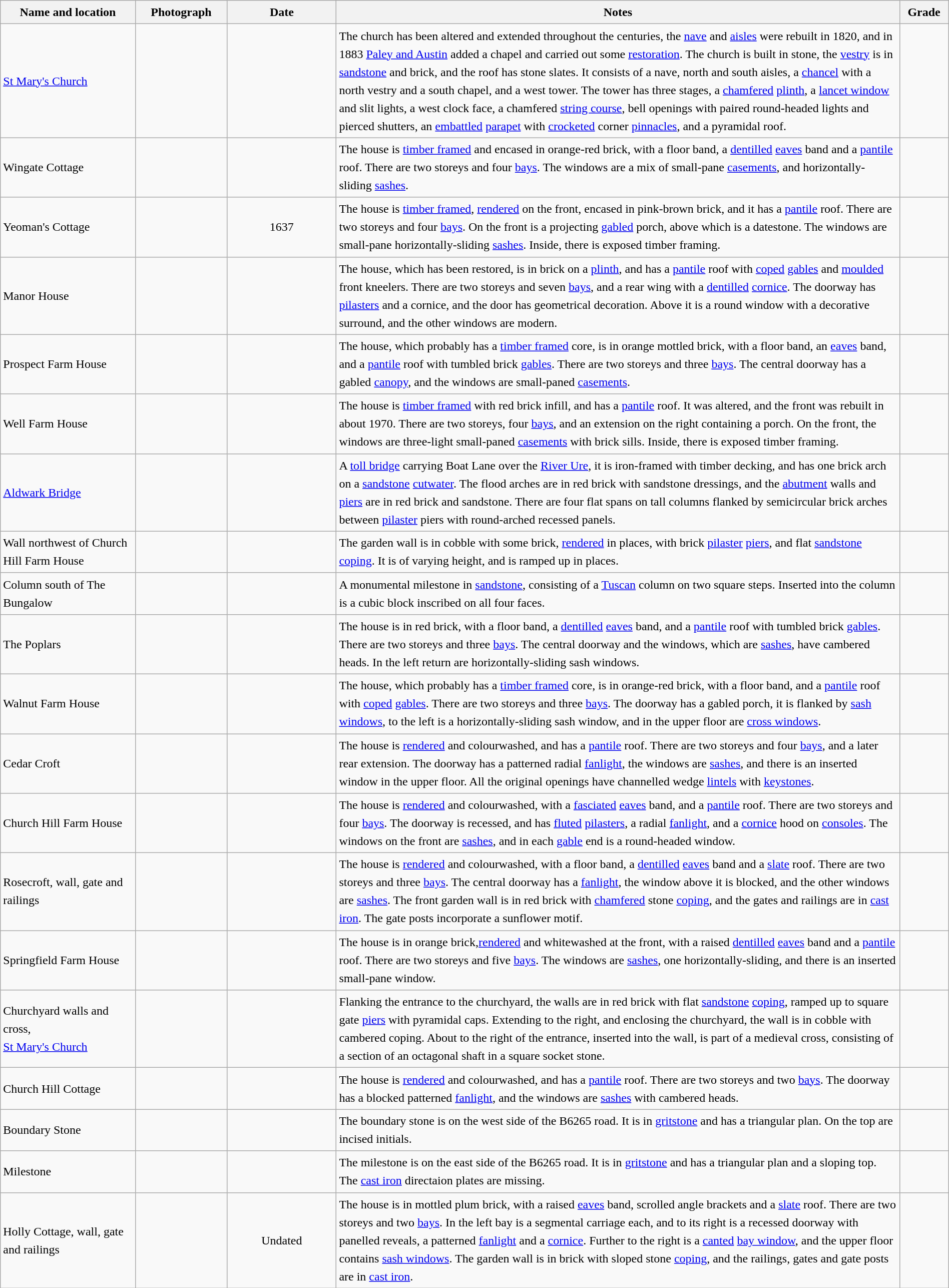<table class="wikitable sortable plainrowheaders" style="width:100%; border:0px; text-align:left; line-height:150%">
<tr>
<th scope="col"  style="width:150px">Name and location</th>
<th scope="col"  style="width:100px" class="unsortable">Photograph</th>
<th scope="col"  style="width:120px">Date</th>
<th scope="col"  style="width:650px" class="unsortable">Notes</th>
<th scope="col"  style="width:50px">Grade</th>
</tr>
<tr>
<td><a href='#'>St Mary's Church</a><br><small></small></td>
<td></td>
<td align="center"></td>
<td>The church has been altered and extended throughout the centuries, the <a href='#'>nave</a> and <a href='#'>aisles</a> were rebuilt in 1820, and in 1883 <a href='#'>Paley and Austin</a> added a chapel and carried out some <a href='#'>restoration</a>.  The church is built in stone, the <a href='#'>vestry</a> is in <a href='#'>sandstone</a> and brick, and the roof has stone slates.  It consists of a nave, north and south aisles, a <a href='#'>chancel</a> with a north vestry and a south chapel, and a west tower.  The tower has three stages, a <a href='#'>chamfered</a> <a href='#'>plinth</a>, a <a href='#'>lancet window</a> and slit lights, a west clock face, a chamfered <a href='#'>string course</a>, bell openings with paired round-headed lights and pierced shutters, an <a href='#'>embattled</a> <a href='#'>parapet</a> with <a href='#'>crocketed</a> corner <a href='#'>pinnacles</a>, and a pyramidal roof.</td>
<td align="center" ></td>
</tr>
<tr>
<td>Wingate Cottage<br><small></small></td>
<td></td>
<td align="center"></td>
<td>The house is <a href='#'>timber framed</a> and encased in orange-red brick, with a floor band, a <a href='#'>dentilled</a> <a href='#'>eaves</a> band and a <a href='#'>pantile</a> roof.  There are two storeys and four <a href='#'>bays</a>.  The windows are a mix of small-pane <a href='#'>casements</a>, and horizontally-sliding <a href='#'>sashes</a>.</td>
<td align="center" ></td>
</tr>
<tr>
<td>Yeoman's Cottage<br><small></small></td>
<td></td>
<td align="center">1637</td>
<td>The house is <a href='#'>timber framed</a>, <a href='#'>rendered</a> on the front, encased in pink-brown brick, and it has a <a href='#'>pantile</a> roof.  There are two storeys and four <a href='#'>bays</a>.  On the front is a projecting <a href='#'>gabled</a> porch, above which is a datestone.  The windows are small-pane horizontally-sliding <a href='#'>sashes</a>.  Inside, there is exposed timber framing.</td>
<td align="center" ></td>
</tr>
<tr>
<td>Manor House<br><small></small></td>
<td></td>
<td align="center"></td>
<td>The house, which has been restored, is in brick on a <a href='#'>plinth</a>, and has a <a href='#'>pantile</a> roof with <a href='#'>coped</a> <a href='#'>gables</a> and <a href='#'>moulded</a> front kneelers.  There are two storeys and seven <a href='#'>bays</a>, and a rear wing with a <a href='#'>dentilled</a> <a href='#'>cornice</a>.  The doorway has <a href='#'>pilasters</a> and a cornice, and the door has geometrical decoration.  Above it is a round window with a decorative surround, and the other windows are modern.</td>
<td align="center" ></td>
</tr>
<tr>
<td>Prospect Farm House<br><small></small></td>
<td></td>
<td align="center"></td>
<td>The house, which probably has a <a href='#'>timber framed</a> core, is in orange mottled brick, with a floor band, an <a href='#'>eaves</a> band, and a <a href='#'>pantile</a> roof with tumbled brick <a href='#'>gables</a>.  There are two storeys and three <a href='#'>bays</a>.  The central doorway has a gabled <a href='#'>canopy</a>, and the windows are small-paned <a href='#'>casements</a>.</td>
<td align="center" ></td>
</tr>
<tr>
<td>Well Farm House<br><small></small></td>
<td></td>
<td align="center"></td>
<td>The house is <a href='#'>timber framed</a> with red brick infill, and has a <a href='#'>pantile</a> roof.  It was altered, and the front was rebuilt in about 1970.  There are two storeys, four <a href='#'>bays</a>, and an extension on the right containing a porch.  On the front, the windows are three-light small-paned <a href='#'>casements</a> with brick sills.  Inside, there is exposed timber framing.</td>
<td align="center" ></td>
</tr>
<tr>
<td><a href='#'>Aldwark Bridge</a><br><small></small></td>
<td></td>
<td align="center"></td>
<td>A <a href='#'>toll bridge</a> carrying Boat Lane over the <a href='#'>River Ure</a>, it is iron-framed with timber decking, and has one brick arch on a <a href='#'>sandstone</a> <a href='#'>cutwater</a>.  The flood arches are in red brick with sandstone dressings, and the <a href='#'>abutment</a> walls and <a href='#'>piers</a> are in red brick and sandstone.  There are four flat spans on tall columns flanked by semicircular brick arches between <a href='#'>pilaster</a> piers with round-arched recessed panels.</td>
<td align="center" ></td>
</tr>
<tr>
<td>Wall northwest of Church Hill Farm House<br><small></small></td>
<td></td>
<td align="center"></td>
<td>The garden wall is in cobble with some brick, <a href='#'>rendered</a> in places, with brick <a href='#'>pilaster</a> <a href='#'>piers</a>, and flat <a href='#'>sandstone</a> <a href='#'>coping</a>.  It is of varying height, and is ramped up in places.</td>
<td align="center" ></td>
</tr>
<tr>
<td>Column south of The Bungalow<br><small></small></td>
<td></td>
<td align="center"></td>
<td>A monumental milestone in <a href='#'>sandstone</a>, consisting of a <a href='#'>Tuscan</a> column on two square steps.  Inserted into the column is a cubic block inscribed on all four faces.</td>
<td align="center" ></td>
</tr>
<tr>
<td>The Poplars<br><small></small></td>
<td></td>
<td align="center"></td>
<td>The house is in red brick, with a floor band, a <a href='#'>dentilled</a> <a href='#'>eaves</a> band, and a <a href='#'>pantile</a> roof with tumbled brick <a href='#'>gables</a>.  There are two storeys and three <a href='#'>bays</a>.   The central doorway and the windows, which are <a href='#'>sashes</a>, have cambered heads.  In the left return are horizontally-sliding sash windows.</td>
<td align="center" ></td>
</tr>
<tr>
<td>Walnut Farm House<br><small></small></td>
<td></td>
<td align="center"></td>
<td>The house, which probably has a <a href='#'>timber framed</a> core, is in orange-red brick, with a floor band, and a <a href='#'>pantile</a> roof with <a href='#'>coped</a> <a href='#'>gables</a>.  There are two storeys and three <a href='#'>bays</a>.  The doorway has a gabled porch, it is flanked by <a href='#'>sash windows</a>, to the left is a horizontally-sliding sash window, and in the upper floor are <a href='#'>cross windows</a>.</td>
<td align="center" ></td>
</tr>
<tr>
<td>Cedar Croft<br><small></small></td>
<td></td>
<td align="center"></td>
<td>The house is <a href='#'>rendered</a> and colourwashed, and has a <a href='#'>pantile</a> roof.  There are two storeys and four <a href='#'>bays</a>, and a later rear extension.  The doorway has a patterned radial <a href='#'>fanlight</a>, the windows are <a href='#'>sashes</a>, and there is an inserted window in the upper floor.  All the original openings have channelled wedge <a href='#'>lintels</a> with <a href='#'>keystones</a>.</td>
<td align="center" ></td>
</tr>
<tr>
<td>Church Hill Farm House<br><small></small></td>
<td></td>
<td align="center"></td>
<td>The house is <a href='#'>rendered</a> and colourwashed, with a <a href='#'>fasciated</a> <a href='#'>eaves</a> band, and a <a href='#'>pantile</a> roof. There are two storeys and four <a href='#'>bays</a>.  The doorway is recessed, and has <a href='#'>fluted</a> <a href='#'>pilasters</a>, a radial <a href='#'>fanlight</a>, and a <a href='#'>cornice</a> hood on <a href='#'>consoles</a>.  The windows on the front are <a href='#'>sashes</a>, and in each <a href='#'>gable</a> end is a round-headed window.</td>
<td align="center" ></td>
</tr>
<tr>
<td>Rosecroft, wall, gate and railings<br><small></small></td>
<td></td>
<td align="center"></td>
<td>The house is <a href='#'>rendered</a> and colourwashed, with a floor band, a <a href='#'>dentilled</a> <a href='#'>eaves</a> band and a <a href='#'>slate</a> roof.  There are two storeys and three <a href='#'>bays</a>.  The central doorway has a <a href='#'>fanlight</a>, the window above it is blocked, and the other windows are <a href='#'>sashes</a>.  The front garden wall is in red brick with <a href='#'>chamfered</a> stone <a href='#'>coping</a>, and the gates and railings are in <a href='#'>cast iron</a>.  The gate posts incorporate a sunflower motif.</td>
<td align="center" ></td>
</tr>
<tr>
<td>Springfield Farm House<br><small></small></td>
<td></td>
<td align="center"></td>
<td>The house is in orange brick,<a href='#'>rendered</a> and whitewashed at the front, with a raised <a href='#'>dentilled</a> <a href='#'>eaves</a> band and a <a href='#'>pantile</a> roof.  There are two storeys and five <a href='#'>bays</a>.  The windows are <a href='#'>sashes</a>, one horizontally-sliding, and there is an inserted small-pane window.</td>
<td align="center" ></td>
</tr>
<tr>
<td>Churchyard walls and cross,<br><a href='#'>St Mary's Church</a><br><small></small></td>
<td></td>
<td align="center"></td>
<td>Flanking the entrance to the churchyard, the walls are in red brick with flat <a href='#'>sandstone</a> <a href='#'>coping</a>, ramped up to square gate <a href='#'>piers</a> with pyramidal caps.  Extending to the right, and enclosing the churchyard, the wall is in cobble with cambered coping.  About  to the right of the entrance, inserted into the wall, is part of a medieval cross, consisting of a section of an octagonal shaft in a square socket stone.</td>
<td align="center" ></td>
</tr>
<tr>
<td>Church Hill Cottage<br><small></small></td>
<td></td>
<td align="center"></td>
<td>The house is <a href='#'>rendered</a> and colourwashed, and has a <a href='#'>pantile</a> roof.  There are two storeys and two <a href='#'>bays</a>.  The doorway has a blocked patterned <a href='#'>fanlight</a>, and the windows are <a href='#'>sashes</a> with cambered heads.</td>
<td align="center" ></td>
</tr>
<tr>
<td>Boundary Stone<br><small></small></td>
<td></td>
<td align="center"></td>
<td>The boundary stone is on the west side of the B6265 road.  It is in <a href='#'>gritstone</a> and has a triangular plan.  On the top are incised initials.</td>
<td align="center" ></td>
</tr>
<tr>
<td>Milestone<br><small></small></td>
<td></td>
<td align="center"></td>
<td>The milestone is on the east side of the B6265 road.  It is in <a href='#'>gritstone</a> and has a triangular plan and a sloping top.  The <a href='#'>cast iron</a> directaion plates are missing.</td>
<td align="center" ></td>
</tr>
<tr>
<td>Holly Cottage, wall, gate and railings<br><small></small></td>
<td></td>
<td align="center">Undated</td>
<td>The house is in mottled plum brick, with a raised <a href='#'>eaves</a> band, scrolled angle brackets and a <a href='#'>slate</a> roof.  There are two storeys and two <a href='#'>bays</a>.  In the left bay is a segmental carriage each, and to its right is a recessed doorway with panelled reveals, a patterned <a href='#'>fanlight</a> and a <a href='#'>cornice</a>.  Further to the right is a <a href='#'>canted</a> <a href='#'>bay window</a>, and the upper floor contains <a href='#'>sash windows</a>.  The garden wall is in brick with sloped stone <a href='#'>coping</a>, and the railings, gates and gate posts are in <a href='#'>cast iron</a>.</td>
<td align="center" ></td>
</tr>
<tr>
</tr>
</table>
